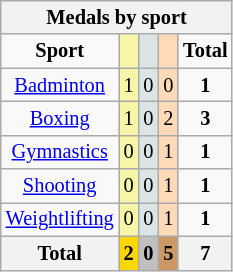<table class="wikitable" style="font-size:85%; text-align:center">
<tr style="background:#efefef;">
<th colspan="7"><strong>Medals by sport</strong></th>
</tr>
<tr>
<td><strong>Sport</strong></td>
<td bgcolor="#F7F6A8"></td>
<td bgcolor="#DCE5E5"></td>
<td bgcolor="#FFDAB9"></td>
<td><strong>Total</strong></td>
</tr>
<tr>
<td><a href='#'>Badminton</a></td>
<td bgcolor="#F7F6A8">1</td>
<td bgcolor="#DCE5E5">0</td>
<td bgcolor="#FFDAB9">0</td>
<td><strong>1</strong></td>
</tr>
<tr>
<td><a href='#'>Boxing</a></td>
<td style="background:#F7F6A8;">1</td>
<td style="background:#DCE5E5;">0</td>
<td style="background:#FFDAB9;">2</td>
<td><strong>3</strong></td>
</tr>
<tr>
<td><a href='#'>Gymnastics</a></td>
<td style="background:#F7F6A8;">0</td>
<td style="background:#DCE5E5;">0</td>
<td style="background:#FFDAB9;">1</td>
<td><strong>1</strong></td>
</tr>
<tr>
<td><a href='#'>Shooting</a></td>
<td style="background:#F7F6A8;">0</td>
<td style="background:#DCE5E5;">0</td>
<td style="background:#FFDAB9;">1</td>
<td><strong>1</strong></td>
</tr>
<tr>
<td><a href='#'>Weightlifting</a></td>
<td style="background:#F7F6A8;">0</td>
<td style="background:#DCE5E5;">0</td>
<td style="background:#FFDAB9;">1</td>
<td><strong>1</strong></td>
</tr>
<tr>
<th><strong>Total</strong></th>
<th style="background:gold;"><strong>2</strong></th>
<th style="background:silver;"><strong>0</strong></th>
<th style="background:#c96;"><strong>5</strong></th>
<th><strong>7</strong></th>
</tr>
</table>
